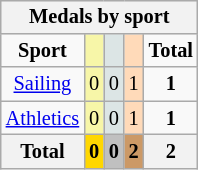<table class="wikitable" style="font-size:85%; float:right;">
<tr style="background:#efefef;">
<th colspan=7><strong>Medals by sport</strong></th>
</tr>
<tr align=center>
<td><strong>Sport</strong></td>
<td bgcolor=#f7f6a8></td>
<td bgcolor=#dce5e5></td>
<td bgcolor=#ffdab9></td>
<td><strong>Total</strong></td>
</tr>
<tr align=center>
<td><a href='#'>Sailing</a></td>
<td style="background:#F7F6A8;">0</td>
<td style="background:#DCE5E5;">0</td>
<td style="background:#FFDAB9;">1</td>
<td><strong>1</strong></td>
</tr>
<tr align=center>
<td><a href='#'>Athletics</a></td>
<td style="background:#F7F6A8;">0</td>
<td style="background:#DCE5E5;">0</td>
<td style="background:#FFDAB9;">1</td>
<td><strong>1</strong></td>
</tr>
<tr align=center>
<th><strong>Total</strong></th>
<th style="background:gold;"><strong>0</strong></th>
<th style="background:silver;"><strong>0</strong></th>
<th style="background:#c96;"><strong>2</strong></th>
<th><strong>2</strong></th>
</tr>
</table>
